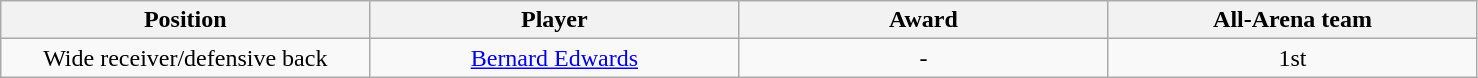<table class="wikitable sortable">
<tr>
<th bgcolor="#DDDDFF" width="20%">Position</th>
<th bgcolor="#DDDDFF" width="20%">Player</th>
<th bgcolor="#DDDDFF" width="20%">Award</th>
<th bgcolor="#DDDDFF" width="20%">All-Arena team</th>
</tr>
<tr align="center">
<td>Wide receiver/defensive back</td>
<td><a href='#'>Bernard Edwards</a></td>
<td>-</td>
<td>1st</td>
</tr>
</table>
